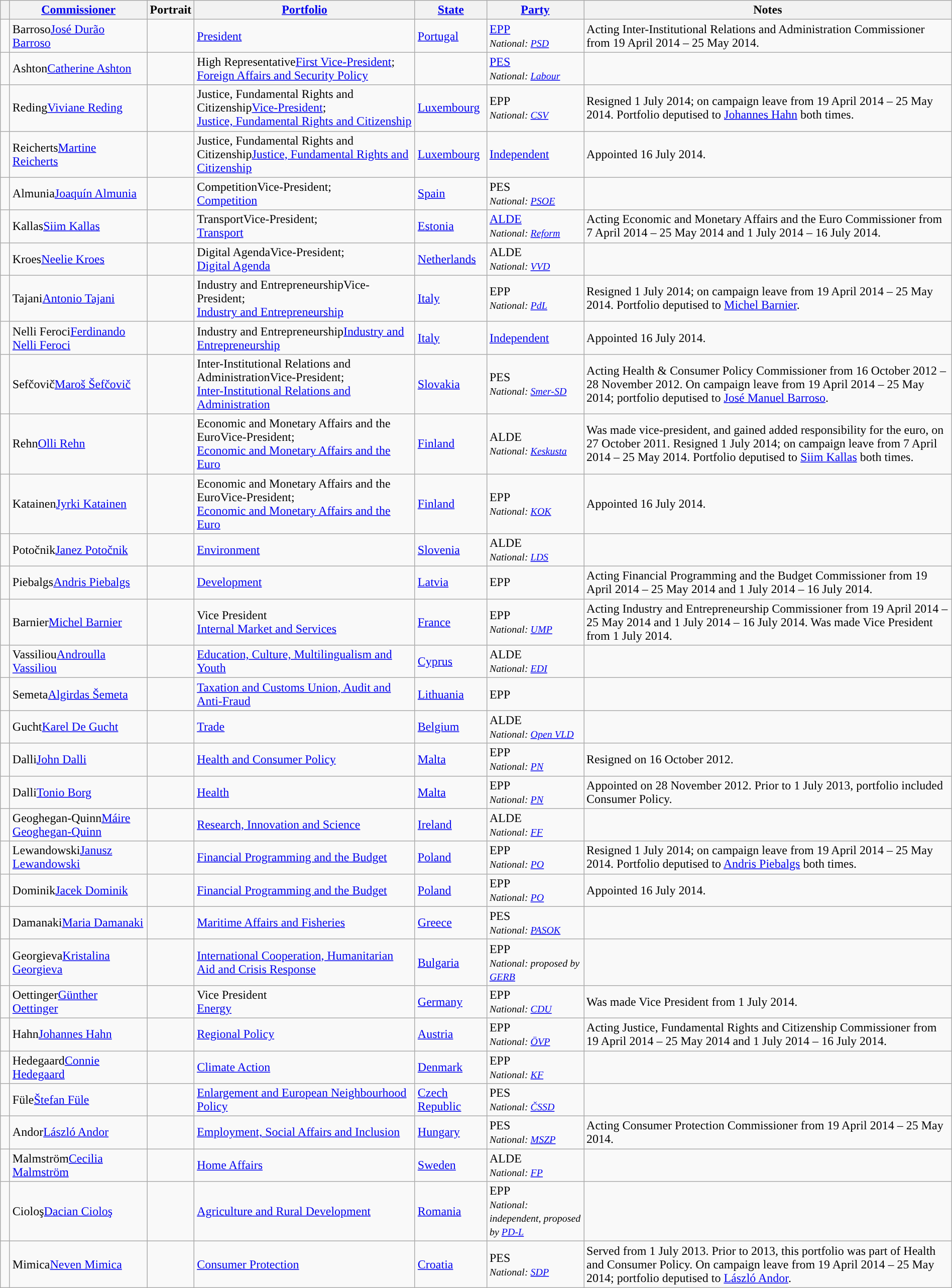<table class="wikitable sortable" width=100% style="border-collapse:collapse; border:#555">
<tr>
<th class="unsortable"></th>
<th bgcolor="#99BADD"><a href='#'>Commissioner</a></th>
<th bgcolor="#99BADD" class="unsortable">Portrait</th>
<th bgcolor="#99BADD"><a href='#'>Portfolio</a></th>
<th bgcolor="#99BADD"><a href='#'>State</a></th>
<th bgcolor="#99BADD"><a href='#'>Party</a></th>
<th class="unsortable">Notes</th>
</tr>
<tr>
<td width=5px style="background-color: "></td>
<td><span>Barroso</span><a href='#'>José Durão Barroso</a></td>
<td></td>
<td><a href='#'>President</a></td>
<td> <a href='#'>Portugal</a></td>
<td><a href='#'>EPP</a><br><small><em>National: <a href='#'>PSD</a></em></small></td>
<td>Acting Inter-Institutional Relations and Administration Commissioner from 19 April 2014 – 25 May 2014.</td>
</tr>
<tr>
<td style="background-color: "></td>
<td><span>Ashton</span><a href='#'>Catherine Ashton</a></td>
<td></td>
<td><span>High Representative</span><a href='#'>First Vice-President</a>;<br><a href='#'>Foreign Affairs and Security Policy</a></td>
<td></td>
<td><a href='#'>PES</a><br><small><em>National: <a href='#'>Labour</a></em></small></td>
<td></td>
</tr>
<tr>
<td width=5px style="background-color: "></td>
<td><span>Reding</span><a href='#'>Viviane Reding</a></td>
<td></td>
<td><span>Justice, Fundamental Rights and Citizenship</span><a href='#'>Vice-President</a>;<br><a href='#'>Justice, Fundamental Rights and Citizenship</a></td>
<td> <a href='#'>Luxembourg</a></td>
<td>EPP<br><small><em>National: <a href='#'>CSV</a></em></small></td>
<td>Resigned 1 July 2014; on campaign leave from 19 April 2014 – 25 May 2014. Portfolio deputised to <a href='#'>Johannes Hahn</a> both times.</td>
</tr>
<tr>
<td width=5px style="background-color: "></td>
<td><span>Reicherts</span><a href='#'>Martine Reicherts</a></td>
<td></td>
<td><span>Justice, Fundamental Rights and Citizenship</span><a href='#'>Justice, Fundamental Rights and Citizenship</a></td>
<td> <a href='#'>Luxembourg</a></td>
<td><a href='#'>Independent</a></td>
<td>Appointed 16 July 2014.</td>
</tr>
<tr>
<td style="background-color: "></td>
<td><span>Almunia</span><a href='#'>Joaquín Almunia</a></td>
<td></td>
<td><span>Competition</span>Vice-President;<br><a href='#'>Competition</a></td>
<td> <a href='#'>Spain</a></td>
<td>PES<br><small><em>National: <a href='#'>PSOE</a></em></small></td>
<td></td>
</tr>
<tr>
<td width=5px style="background-color: "></td>
<td><span>Kallas</span><a href='#'>Siim Kallas</a></td>
<td></td>
<td><span>Transport</span>Vice-President;<br><a href='#'>Transport</a></td>
<td> <a href='#'>Estonia</a></td>
<td><a href='#'>ALDE</a><br><small><em>National: <a href='#'>Reform</a></em></small></td>
<td>Acting Economic and Monetary Affairs and the Euro Commissioner from 7 April 2014 – 25 May 2014 and 1 July 2014 – 16 July 2014.</td>
</tr>
<tr>
<td width=5px style="background-color: "></td>
<td><span>Kroes</span><a href='#'>Neelie Kroes</a></td>
<td></td>
<td><span>Digital Agenda</span>Vice-President;<br><a href='#'>Digital Agenda</a></td>
<td> <a href='#'>Netherlands</a></td>
<td>ALDE<br><small><em>National: <a href='#'>VVD</a></em></small></td>
<td></td>
</tr>
<tr>
<td width=5px style="background-color: "></td>
<td><span>Tajani</span><a href='#'>Antonio Tajani</a></td>
<td></td>
<td><span>Industry and Entrepreneurship</span>Vice-President;<br><a href='#'>Industry and Entrepreneurship</a></td>
<td> <a href='#'>Italy</a></td>
<td>EPP<br><small><em>National: <a href='#'>PdL</a></em></small></td>
<td>Resigned 1 July 2014; on campaign leave from 19 April 2014 – 25 May 2014. Portfolio deputised to <a href='#'>Michel Barnier</a>.</td>
</tr>
<tr>
<td width=5px style="background-color: "></td>
<td><span>Nelli Feroci</span><a href='#'>Ferdinando Nelli Feroci</a></td>
<td></td>
<td><span>Industry and Entrepreneurship</span><a href='#'>Industry and Entrepreneurship</a></td>
<td> <a href='#'>Italy</a></td>
<td><a href='#'>Independent</a></td>
<td>Appointed 16 July 2014.</td>
</tr>
<tr>
<td style="background-color: "></td>
<td><span>Sefčovič</span><a href='#'>Maroš Šefčovič</a></td>
<td></td>
<td><span>Inter-Institutional Relations and Administration</span>Vice-President;<br><a href='#'>Inter-Institutional Relations and Administration</a></td>
<td> <a href='#'>Slovakia</a></td>
<td>PES<br><small><em>National: <a href='#'>Smer-SD</a></em></small></td>
<td>Acting Health & Consumer Policy Commissioner from 16 October 2012 – 28 November 2012. On campaign leave from 19 April 2014 – 25 May 2014; portfolio deputised to <a href='#'>José Manuel Barroso</a>.</td>
</tr>
<tr>
<td width=5px style="background-color: "></td>
<td><span>Rehn</span><a href='#'>Olli Rehn</a></td>
<td></td>
<td><span>Economic and Monetary Affairs and the Euro</span>Vice-President;<br><a href='#'>Economic and Monetary Affairs and the Euro</a></td>
<td> <a href='#'>Finland</a></td>
<td>ALDE<br><small><em>National: <a href='#'>Keskusta</a></em></small></td>
<td>Was made vice-president, and gained added responsibility for the euro, on 27 October 2011. Resigned 1 July 2014; on campaign leave from 7 April 2014 – 25 May 2014. Portfolio deputised to <a href='#'>Siim Kallas</a> both times.</td>
</tr>
<tr>
<td width=5px style="background-color: "></td>
<td><span>Katainen</span><a href='#'>Jyrki Katainen</a></td>
<td></td>
<td><span>Economic and Monetary Affairs and the Euro</span>Vice-President;<br><a href='#'>Economic and Monetary Affairs and the Euro</a></td>
<td> <a href='#'>Finland</a></td>
<td>EPP<br><small><em>National: <a href='#'>KOK</a></em></small></td>
<td>Appointed 16 July 2014.</td>
</tr>
<tr>
<td width=5px style="background-color: "></td>
<td><span>Potočnik</span><a href='#'>Janez Potočnik</a></td>
<td></td>
<td><a href='#'>Environment</a></td>
<td> <a href='#'>Slovenia</a></td>
<td>ALDE<br><small><em>National: <a href='#'>LDS</a></em></small></td>
<td></td>
</tr>
<tr>
<td width=5px style="background-color: "></td>
<td><span>Piebalgs</span><a href='#'>Andris Piebalgs</a></td>
<td></td>
<td><a href='#'>Development</a></td>
<td> <a href='#'>Latvia</a></td>
<td>EPP</td>
<td>Acting Financial Programming and the Budget Commissioner from 19 April 2014 – 25 May 2014 and 1 July 2014 – 16 July 2014.</td>
</tr>
<tr>
<td width=5px style="background-color: "></td>
<td><span>Barnier</span><a href='#'>Michel Barnier</a></td>
<td></td>
<td>Vice President<br><a href='#'>Internal Market and Services</a></td>
<td> <a href='#'>France</a></td>
<td>EPP<br><small><em>National: <a href='#'>UMP</a></em></small></td>
<td>Acting Industry and Entrepreneurship Commissioner from 19 April 2014 – 25 May 2014 and 1 July 2014 – 16 July 2014. Was made Vice President from 1 July 2014.</td>
</tr>
<tr>
<td width=5px style="background-color: "></td>
<td><span>Vassiliou</span><a href='#'>Androulla Vassiliou</a></td>
<td></td>
<td><a href='#'>Education, Culture, Multilingualism and Youth</a></td>
<td> <a href='#'>Cyprus</a></td>
<td>ALDE<br><small><em>National: <a href='#'>EDI</a></em></small></td>
<td></td>
</tr>
<tr>
<td width=5px style="background-color: "></td>
<td><span>Semeta</span><a href='#'>Algirdas Šemeta</a></td>
<td></td>
<td><a href='#'>Taxation and Customs Union, Audit and Anti-Fraud</a></td>
<td> <a href='#'>Lithuania</a></td>
<td>EPP</td>
<td></td>
</tr>
<tr>
<td width=5px style="background-color: "></td>
<td><span>Gucht</span><a href='#'>Karel De Gucht</a></td>
<td></td>
<td><a href='#'>Trade</a></td>
<td> <a href='#'>Belgium</a></td>
<td>ALDE<br><small><em>National: <a href='#'>Open VLD</a></em></small></td>
<td></td>
</tr>
<tr>
<td width=5px style="background-color: "></td>
<td><span>Dalli</span><a href='#'>John Dalli</a></td>
<td></td>
<td><a href='#'>Health and Consumer Policy</a></td>
<td> <a href='#'>Malta</a></td>
<td>EPP<br><small><em>National: <a href='#'>PN</a></em></small></td>
<td>Resigned on 16 October 2012.</td>
</tr>
<tr>
<td width=5px style="background-color: "></td>
<td><span>Dalli</span><a href='#'>Tonio Borg</a></td>
<td></td>
<td><a href='#'>Health</a></td>
<td> <a href='#'>Malta</a></td>
<td>EPP<br><small><em>National: <a href='#'>PN</a></em></small></td>
<td>Appointed on 28 November 2012. Prior to 1 July 2013, portfolio included Consumer Policy.</td>
</tr>
<tr>
<td width=5px style="background-color: "></td>
<td><span>Geoghegan-Quinn</span><a href='#'>Máire Geoghegan-Quinn</a></td>
<td></td>
<td><a href='#'>Research, Innovation and Science</a></td>
<td> <a href='#'>Ireland</a></td>
<td>ALDE<br><small><em>National: <a href='#'>FF</a></em></small></td>
<td></td>
</tr>
<tr>
<td width=5px style="background-color: "></td>
<td><span>Lewandowski</span><a href='#'>Janusz Lewandowski</a></td>
<td></td>
<td><a href='#'>Financial Programming and the Budget</a></td>
<td> <a href='#'>Poland</a></td>
<td>EPP<br><small><em>National: <a href='#'>PO</a></em></small></td>
<td>Resigned 1 July 2014; on campaign leave from 19 April 2014 – 25 May 2014. Portfolio deputised to <a href='#'>Andris Piebalgs</a> both times.</td>
</tr>
<tr>
<td width=5px style="background-color: "></td>
<td><span>Dominik</span><a href='#'>Jacek Dominik</a></td>
<td></td>
<td><a href='#'>Financial Programming and the Budget</a></td>
<td> <a href='#'>Poland</a></td>
<td>EPP<br><small><em>National: <a href='#'>PO</a></em></small></td>
<td>Appointed 16 July 2014.</td>
</tr>
<tr>
<td style="background-color: "></td>
<td><span>Damanaki</span><a href='#'>Maria Damanaki</a></td>
<td></td>
<td><a href='#'>Maritime Affairs and Fisheries</a></td>
<td> <a href='#'>Greece</a></td>
<td>PES<br><small><em>National: <a href='#'>PASOK</a></em></small></td>
<td></td>
</tr>
<tr>
<td width=5px style="background-color: "></td>
<td><span>Georgieva</span><a href='#'>Kristalina Georgieva</a></td>
<td></td>
<td><a href='#'>International Cooperation, Humanitarian Aid and Crisis Response</a></td>
<td> <a href='#'>Bulgaria</a></td>
<td>EPP<br><small><em>National: proposed by <a href='#'>GERB</a></em></small></td>
<td></td>
</tr>
<tr>
<td width=5px style="background-color: "></td>
<td><span>Oettinger</span><a href='#'>Günther Oettinger</a></td>
<td></td>
<td>Vice President<br><a href='#'>Energy</a></td>
<td> <a href='#'>Germany</a></td>
<td>EPP<br><small><em>National: <a href='#'>CDU</a></em></small></td>
<td>Was made Vice President from 1 July 2014.</td>
</tr>
<tr>
<td width=5px style="background-color: "></td>
<td><span>Hahn</span><a href='#'>Johannes Hahn</a></td>
<td></td>
<td><a href='#'>Regional Policy</a></td>
<td> <a href='#'>Austria</a></td>
<td>EPP<br><small><em>National: <a href='#'>ÖVP</a></em></small></td>
<td>Acting Justice, Fundamental Rights and Citizenship Commissioner from 19 April 2014 – 25 May 2014 and 1 July 2014 – 16 July 2014.</td>
</tr>
<tr>
<td width=5px style="background-color: "></td>
<td><span>Hedegaard</span><a href='#'>Connie Hedegaard</a></td>
<td></td>
<td><a href='#'>Climate Action</a></td>
<td> <a href='#'>Denmark</a></td>
<td>EPP<br><small><em>National: <a href='#'>KF</a></em></small></td>
<td></td>
</tr>
<tr>
<td style="background-color: "></td>
<td><span>Füle</span><a href='#'>Štefan Füle</a></td>
<td></td>
<td><a href='#'>Enlargement and European Neighbourhood Policy</a></td>
<td> <a href='#'>Czech Republic</a></td>
<td>PES<br><small><em>National: <a href='#'>ČSSD</a></em></small></td>
<td></td>
</tr>
<tr>
<td style="background-color: "></td>
<td><span>Andor</span><a href='#'>László Andor</a></td>
<td></td>
<td><a href='#'>Employment, Social Affairs and Inclusion</a></td>
<td> <a href='#'>Hungary</a></td>
<td>PES<br><small><em>National: <a href='#'>MSZP</a></em></small></td>
<td>Acting Consumer Protection Commissioner from 19 April 2014 – 25 May 2014.</td>
</tr>
<tr>
<td width=5px style="background-color: "></td>
<td><span>Malmström</span><a href='#'>Cecilia Malmström</a></td>
<td></td>
<td><a href='#'>Home Affairs</a></td>
<td> <a href='#'>Sweden</a></td>
<td>ALDE<br><small><em>National: <a href='#'>FP</a></em></small></td>
<td></td>
</tr>
<tr>
<td width=5px style="background-color: "></td>
<td><span>Cioloş</span><a href='#'>Dacian Cioloş</a></td>
<td></td>
<td><a href='#'>Agriculture and Rural Development</a></td>
<td> <a href='#'>Romania</a></td>
<td>EPP<br><small><em>National: independent, proposed by <a href='#'>PD-L</a></em></small></td>
<td></td>
</tr>
<tr>
<td style="background-color: "></td>
<td><span>Mimica</span><a href='#'>Neven Mimica</a></td>
<td></td>
<td><a href='#'>Consumer Protection</a></td>
<td> <a href='#'>Croatia</a></td>
<td>PES<br><small><em>National: <a href='#'>SDP</a></em></small></td>
<td>Served from 1 July 2013. Prior to 2013, this portfolio was part of Health and Consumer Policy. On campaign leave from 19 April 2014 – 25 May 2014; portfolio deputised to <a href='#'>László Andor</a>.</td>
</tr>
</table>
